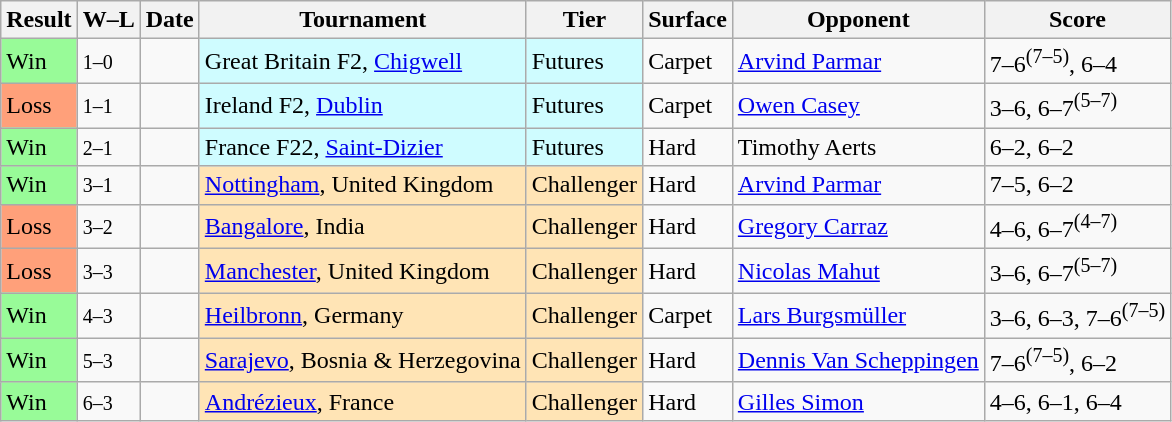<table class="sortable wikitable">
<tr>
<th>Result</th>
<th class="unsortable">W–L</th>
<th>Date</th>
<th>Tournament</th>
<th>Tier</th>
<th>Surface</th>
<th>Opponent</th>
<th class="unsortable">Score</th>
</tr>
<tr>
<td style="background:#98fb98;">Win</td>
<td><small>1–0</small></td>
<td></td>
<td style="background:#cffcff;">Great Britain F2, <a href='#'>Chigwell</a></td>
<td style="background:#cffcff;">Futures</td>
<td>Carpet</td>
<td> <a href='#'>Arvind Parmar</a></td>
<td>7–6<sup>(7–5)</sup>, 6–4</td>
</tr>
<tr>
<td style="background:#ffa07a;">Loss</td>
<td><small>1–1</small></td>
<td></td>
<td style="background:#cffcff;">Ireland F2, <a href='#'>Dublin</a></td>
<td style="background:#cffcff;">Futures</td>
<td>Carpet</td>
<td> <a href='#'>Owen Casey</a></td>
<td>3–6, 6–7<sup>(5–7)</sup></td>
</tr>
<tr>
<td style="background:#98fb98;">Win</td>
<td><small>2–1</small></td>
<td></td>
<td style="background:#cffcff;">France F22, <a href='#'>Saint-Dizier</a></td>
<td style="background:#cffcff;">Futures</td>
<td>Hard</td>
<td> Timothy Aerts</td>
<td>6–2, 6–2</td>
</tr>
<tr>
<td style="background:#98fb98;">Win</td>
<td><small>3–1</small></td>
<td></td>
<td style="background:moccasin;"><a href='#'>Nottingham</a>, United Kingdom</td>
<td style="background:moccasin;">Challenger</td>
<td>Hard</td>
<td> <a href='#'>Arvind Parmar</a></td>
<td>7–5, 6–2</td>
</tr>
<tr>
<td style="background:#ffa07a;">Loss</td>
<td><small>3–2</small></td>
<td></td>
<td style="background:moccasin;"><a href='#'>Bangalore</a>, India</td>
<td style="background:moccasin;">Challenger</td>
<td>Hard</td>
<td> <a href='#'>Gregory Carraz</a></td>
<td>4–6, 6–7<sup>(4–7)</sup></td>
</tr>
<tr>
<td style="background:#ffa07a;">Loss</td>
<td><small>3–3</small></td>
<td></td>
<td style="background:moccasin;"><a href='#'>Manchester</a>, United Kingdom</td>
<td style="background:moccasin;">Challenger</td>
<td>Hard</td>
<td> <a href='#'>Nicolas Mahut</a></td>
<td>3–6, 6–7<sup>(5–7)</sup></td>
</tr>
<tr>
<td style="background:#98fb98;">Win</td>
<td><small>4–3</small></td>
<td></td>
<td style="background:moccasin;"><a href='#'>Heilbronn</a>, Germany</td>
<td style="background:moccasin;">Challenger</td>
<td>Carpet</td>
<td> <a href='#'>Lars Burgsmüller</a></td>
<td>3–6, 6–3, 7–6<sup>(7–5)</sup></td>
</tr>
<tr>
<td style="background:#98fb98;">Win</td>
<td><small>5–3</small></td>
<td></td>
<td style="background:moccasin;"><a href='#'>Sarajevo</a>, Bosnia & Herzegovina</td>
<td style="background:moccasin;">Challenger</td>
<td>Hard</td>
<td> <a href='#'>Dennis Van Scheppingen</a></td>
<td>7–6<sup>(7–5)</sup>, 6–2</td>
</tr>
<tr>
<td style="background:#98fb98;">Win</td>
<td><small>6–3</small></td>
<td></td>
<td style="background:moccasin;"><a href='#'>Andrézieux</a>, France</td>
<td style="background:moccasin;">Challenger</td>
<td>Hard</td>
<td> <a href='#'>Gilles Simon</a></td>
<td>4–6, 6–1, 6–4</td>
</tr>
</table>
